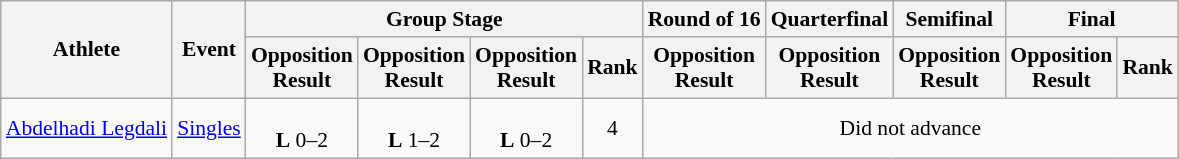<table class=wikitable style="font-size:90%">
<tr>
<th rowspan="2">Athlete</th>
<th rowspan="2">Event</th>
<th colspan="4">Group Stage</th>
<th>Round of 16</th>
<th>Quarterfinal</th>
<th>Semifinal</th>
<th colspan=2>Final</th>
</tr>
<tr>
<th>Opposition<br>Result</th>
<th>Opposition<br>Result</th>
<th>Opposition<br>Result</th>
<th>Rank</th>
<th>Opposition<br>Result</th>
<th>Opposition<br>Result</th>
<th>Opposition<br>Result</th>
<th>Opposition<br>Result</th>
<th>Rank</th>
</tr>
<tr align=center>
<td align=left><a href='#'>Abdelhadi Legdali</a></td>
<td align=left><a href='#'>Singles</a></td>
<td><br><strong>L</strong> 0–2</td>
<td><br><strong>L</strong> 1–2</td>
<td><br><strong>L</strong> 0–2</td>
<td>4</td>
<td colspan=5>Did not advance</td>
</tr>
</table>
